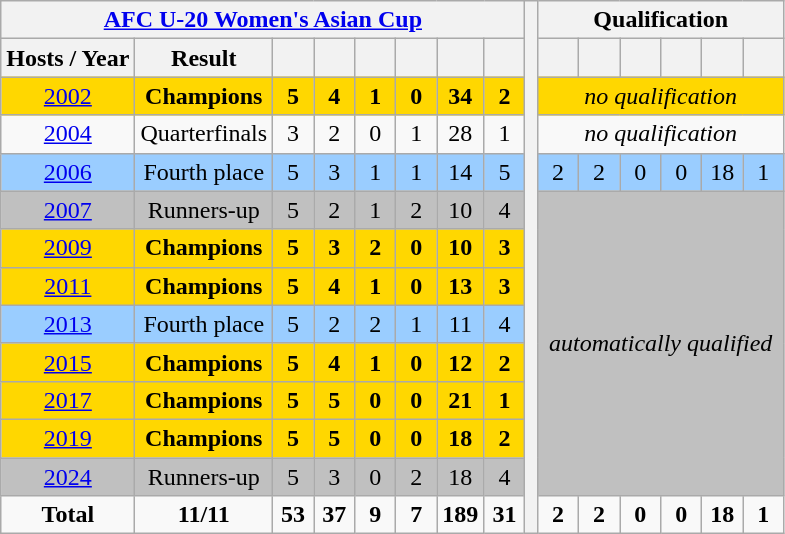<table class="wikitable" style="text-align: center;">
<tr>
<th colspan=8><a href='#'>AFC U-20 Women's Asian Cup</a></th>
<th width="1" rowspan="14"></th>
<th colspan=6>Qualification</th>
</tr>
<tr>
<th>Hosts / Year</th>
<th>Result</th>
<th width=20></th>
<th width=20></th>
<th width=20></th>
<th width=20></th>
<th width=20></th>
<th width=20></th>
<th width=20></th>
<th width=20></th>
<th width=20></th>
<th width=20></th>
<th width=20></th>
<th width=20></th>
</tr>
<tr bgcolor=gold>
<td> <a href='#'>2002</a></td>
<td><strong>Champions</strong></td>
<td><strong>5</strong></td>
<td><strong>4</strong></td>
<td><strong>1</strong></td>
<td><strong>0</strong></td>
<td><strong>34</strong></td>
<td><strong>2</strong></td>
<td colspan=6><em>no qualification</em></td>
</tr>
<tr>
<td> <a href='#'>2004</a></td>
<td>Quarterfinals</td>
<td>3</td>
<td>2</td>
<td>0</td>
<td>1</td>
<td>28</td>
<td>1</td>
<td colspan=6><em>no qualification</em></td>
</tr>
<tr bgcolor=#9acdff>
<td> <a href='#'>2006</a></td>
<td>Fourth place</td>
<td>5</td>
<td>3</td>
<td>1</td>
<td>1</td>
<td>14</td>
<td>5</td>
<td>2</td>
<td>2</td>
<td>0</td>
<td>0</td>
<td>18</td>
<td>1</td>
</tr>
<tr bgcolor=silver>
<td> <a href='#'>2007</a></td>
<td>Runners-up</td>
<td>5</td>
<td>2</td>
<td>1</td>
<td>2</td>
<td>10</td>
<td>4</td>
<td colspan=6 rowspan=8><em>automatically qualified </em></td>
</tr>
<tr bgcolor=gold>
<td> <a href='#'>2009</a></td>
<td><strong>Champions</strong></td>
<td><strong>5</strong></td>
<td><strong>3</strong></td>
<td><strong>2</strong></td>
<td><strong>0</strong></td>
<td><strong>10</strong></td>
<td><strong>3</strong></td>
</tr>
<tr bgcolor=gold>
<td> <a href='#'>2011</a></td>
<td><strong>Champions</strong></td>
<td><strong>5</strong></td>
<td><strong>4</strong></td>
<td><strong>1</strong></td>
<td><strong>0</strong></td>
<td><strong>13</strong></td>
<td><strong>3</strong></td>
</tr>
<tr bgcolor=#9acdff>
<td> <a href='#'>2013</a></td>
<td>Fourth place</td>
<td>5</td>
<td>2</td>
<td>2</td>
<td>1</td>
<td>11</td>
<td>4</td>
</tr>
<tr bgcolor=gold>
<td> <a href='#'>2015</a></td>
<td><strong>Champions</strong></td>
<td><strong>5</strong></td>
<td><strong>4</strong></td>
<td><strong>1</strong></td>
<td><strong>0</strong></td>
<td><strong>12</strong></td>
<td><strong>2</strong></td>
</tr>
<tr bgcolor=gold>
<td> <a href='#'>2017</a></td>
<td><strong>Champions</strong></td>
<td><strong>5</strong></td>
<td><strong>5</strong></td>
<td><strong>0</strong></td>
<td><strong>0</strong></td>
<td><strong>21</strong></td>
<td><strong>1</strong></td>
</tr>
<tr bgcolor=gold>
<td> <a href='#'>2019</a></td>
<td><strong>Champions</strong></td>
<td><strong>5</strong></td>
<td><strong>5</strong></td>
<td><strong>0</strong></td>
<td><strong>0</strong></td>
<td><strong>18</strong></td>
<td><strong>2</strong></td>
</tr>
<tr bgcolor=silver>
<td> <a href='#'>2024</a></td>
<td>Runners-up</td>
<td>5</td>
<td>3</td>
<td>0</td>
<td>2</td>
<td>18</td>
<td>4</td>
</tr>
<tr>
<td><strong>Total</strong></td>
<td><strong>11/11</strong></td>
<td><strong>53</strong></td>
<td><strong>37</strong></td>
<td><strong>9</strong></td>
<td><strong>7</strong></td>
<td><strong>189</strong></td>
<td><strong>31</strong></td>
<td><strong>2</strong></td>
<td><strong>2</strong></td>
<td><strong>0</strong></td>
<td><strong>0</strong></td>
<td><strong>18</strong></td>
<td><strong>1</strong></td>
</tr>
</table>
